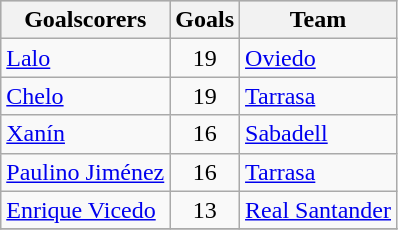<table class="wikitable sortable" class="wikitable">
<tr style="background:#ccc; text-align:center;">
<th>Goalscorers</th>
<th>Goals</th>
<th>Team</th>
</tr>
<tr>
<td> <a href='#'>Lalo</a></td>
<td style="text-align:center;">19</td>
<td><a href='#'>Oviedo</a></td>
</tr>
<tr>
<td> <a href='#'>Chelo</a></td>
<td style="text-align:center;">19</td>
<td><a href='#'>Tarrasa</a></td>
</tr>
<tr>
<td> <a href='#'>Xanín</a></td>
<td style="text-align:center;">16</td>
<td><a href='#'>Sabadell</a></td>
</tr>
<tr>
<td> <a href='#'>Paulino Jiménez</a></td>
<td style="text-align:center;">16</td>
<td><a href='#'>Tarrasa</a></td>
</tr>
<tr>
<td> <a href='#'>Enrique Vicedo</a></td>
<td style="text-align:center;">13</td>
<td><a href='#'>Real Santander</a></td>
</tr>
<tr>
</tr>
</table>
